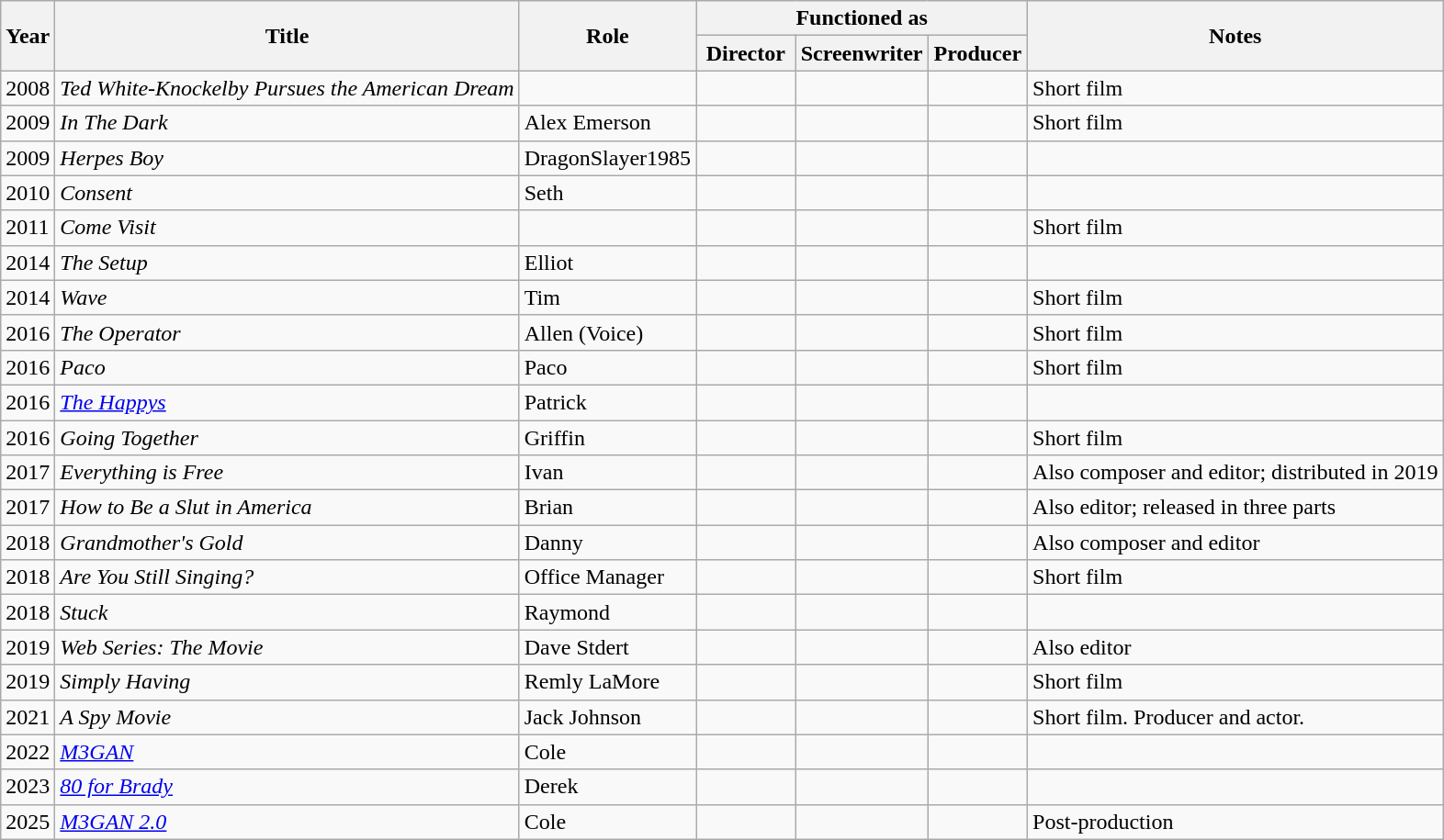<table class="wikitable sortable">
<tr>
<th rowspan="2">Year</th>
<th rowspan="2">Title</th>
<th rowspan="2">Role</th>
<th colspan="3">Functioned as</th>
<th rowspan="2">Notes</th>
</tr>
<tr>
<th style="width:65px;">Director</th>
<th style="width:65px;">Screenwriter</th>
<th style="width:65px;">Producer</th>
</tr>
<tr>
<td>2008</td>
<td><em>Ted White-Knockelby Pursues the American Dream</em></td>
<td></td>
<td></td>
<td></td>
<td></td>
<td>Short film</td>
</tr>
<tr>
<td>2009</td>
<td><em>In The Dark</em></td>
<td>Alex Emerson</td>
<td></td>
<td></td>
<td></td>
<td>Short film</td>
</tr>
<tr>
<td>2009</td>
<td><em>Herpes Boy</em></td>
<td>DragonSlayer1985</td>
<td></td>
<td></td>
<td></td>
<td></td>
</tr>
<tr>
<td>2010</td>
<td><em>Consent</em></td>
<td>Seth</td>
<td></td>
<td></td>
<td></td>
<td></td>
</tr>
<tr>
<td>2011</td>
<td><em>Come Visit</em></td>
<td></td>
<td></td>
<td></td>
<td></td>
<td>Short film</td>
</tr>
<tr>
<td>2014</td>
<td><em>The Setup</em></td>
<td>Elliot</td>
<td></td>
<td></td>
<td></td>
<td></td>
</tr>
<tr>
<td>2014</td>
<td><em>Wave</em></td>
<td>Tim</td>
<td></td>
<td></td>
<td></td>
<td>Short film</td>
</tr>
<tr>
<td>2016</td>
<td><em>The Operator</em></td>
<td>Allen (Voice)</td>
<td></td>
<td></td>
<td></td>
<td>Short film</td>
</tr>
<tr>
<td>2016</td>
<td><em>Paco</em></td>
<td>Paco</td>
<td></td>
<td></td>
<td></td>
<td>Short film</td>
</tr>
<tr>
<td>2016</td>
<td><em><a href='#'>The Happys</a></em></td>
<td>Patrick</td>
<td></td>
<td></td>
<td></td>
<td></td>
</tr>
<tr>
<td>2016</td>
<td><em>Going Together</em></td>
<td>Griffin</td>
<td></td>
<td></td>
<td></td>
<td>Short film</td>
</tr>
<tr>
<td>2017</td>
<td><em>Everything is Free</em></td>
<td>Ivan</td>
<td></td>
<td></td>
<td></td>
<td>Also composer and editor; distributed in 2019</td>
</tr>
<tr>
<td>2017</td>
<td><em>How to Be a Slut in America</em></td>
<td>Brian</td>
<td></td>
<td></td>
<td></td>
<td>Also editor; released in three parts</td>
</tr>
<tr>
<td>2018</td>
<td><em>Grandmother's Gold</em></td>
<td>Danny</td>
<td></td>
<td></td>
<td></td>
<td>Also composer and editor</td>
</tr>
<tr>
<td>2018</td>
<td><em>Are You Still Singing?</em></td>
<td>Office Manager</td>
<td></td>
<td></td>
<td></td>
<td>Short film</td>
</tr>
<tr>
<td>2018</td>
<td><em>Stuck</em></td>
<td>Raymond</td>
<td></td>
<td></td>
<td></td>
<td></td>
</tr>
<tr>
<td>2019</td>
<td><em>Web Series: The Movie</em></td>
<td>Dave Stdert</td>
<td></td>
<td></td>
<td></td>
<td>Also editor</td>
</tr>
<tr>
<td>2019</td>
<td><em>Simply Having</em></td>
<td>Remly LaMore</td>
<td></td>
<td></td>
<td></td>
<td>Short film</td>
</tr>
<tr>
<td>2021</td>
<td><em>A Spy Movie</em></td>
<td>Jack Johnson</td>
<td></td>
<td></td>
<td></td>
<td>Short film. Producer and actor.</td>
</tr>
<tr>
<td>2022</td>
<td><em><a href='#'>M3GAN</a></em></td>
<td>Cole</td>
<td></td>
<td></td>
<td></td>
<td></td>
</tr>
<tr>
<td>2023</td>
<td><em><a href='#'>80 for Brady</a></em></td>
<td>Derek</td>
<td></td>
<td></td>
<td></td>
<td></td>
</tr>
<tr>
<td>2025</td>
<td><em><a href='#'>M3GAN 2.0</a></em></td>
<td>Cole</td>
<td></td>
<td></td>
<td></td>
<td>Post-production</td>
</tr>
</table>
